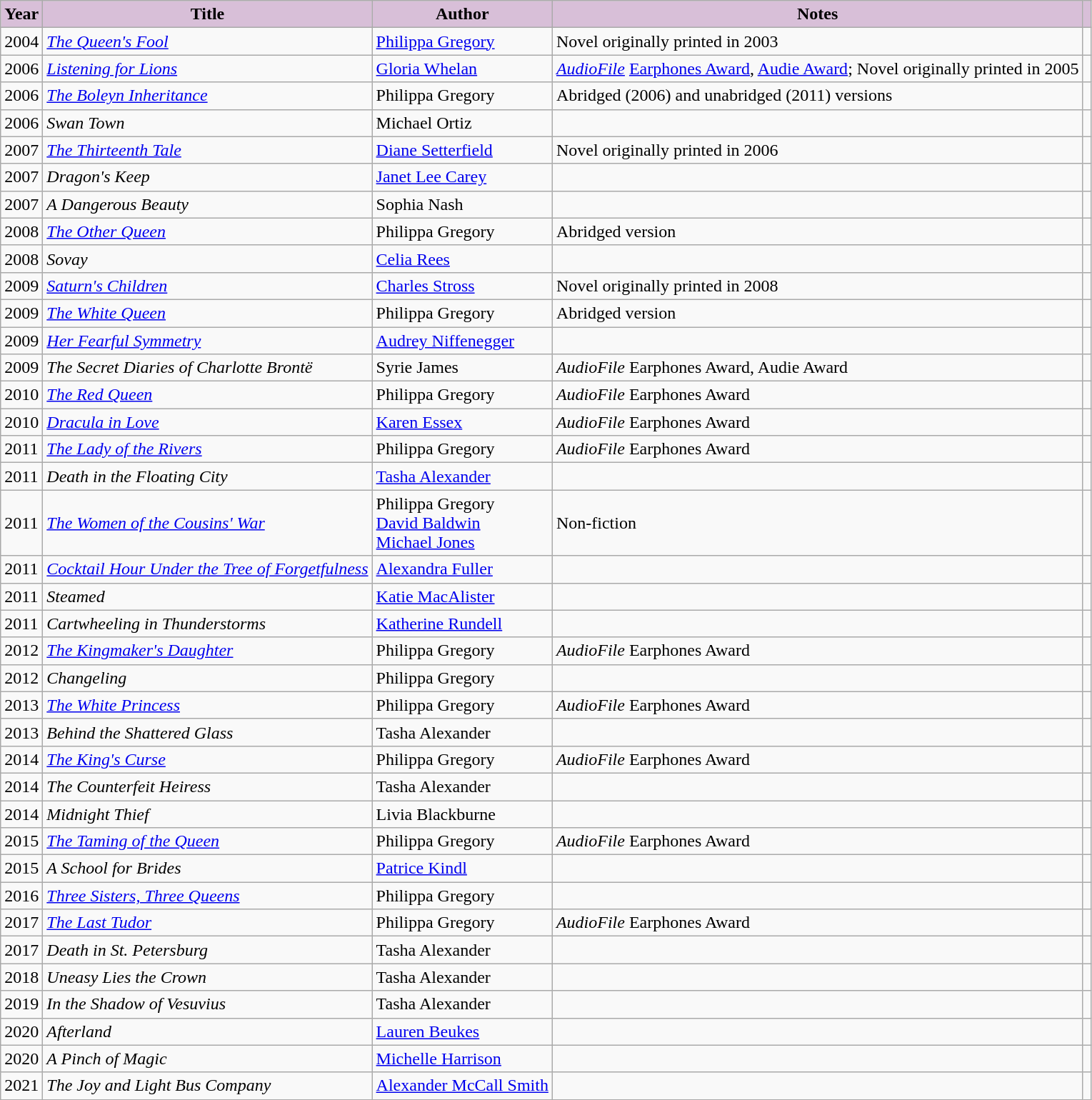<table class="wikitable">
<tr>
<th style="background:#D8BFD8;">Year</th>
<th style="background:#D8BFD8;">Title</th>
<th style="background:#D8BFD8;">Author</th>
<th style="background:#D8BFD8;">Notes</th>
<th style="background:#D8BFD8;"></th>
</tr>
<tr>
<td>2004</td>
<td><em><a href='#'>The Queen's Fool</a></em></td>
<td><a href='#'>Philippa Gregory</a></td>
<td>Novel originally printed in 2003</td>
<td></td>
</tr>
<tr>
<td>2006</td>
<td><em><a href='#'>Listening for Lions</a></em></td>
<td><a href='#'>Gloria Whelan</a></td>
<td><em><a href='#'>AudioFile</a></em> <a href='#'>Earphones Award</a>, <a href='#'>Audie Award</a>; Novel originally printed in 2005</td>
<td></td>
</tr>
<tr>
<td>2006</td>
<td><em><a href='#'>The Boleyn Inheritance</a></em></td>
<td>Philippa Gregory</td>
<td>Abridged (2006) and unabridged (2011) versions</td>
<td></td>
</tr>
<tr>
<td>2006</td>
<td><em>Swan Town</em></td>
<td>Michael Ortiz</td>
<td></td>
<td></td>
</tr>
<tr>
<td>2007</td>
<td><em><a href='#'>The Thirteenth Tale</a></em></td>
<td><a href='#'>Diane Setterfield</a></td>
<td>Novel originally printed in 2006</td>
<td></td>
</tr>
<tr>
<td>2007</td>
<td><em>Dragon's Keep</em></td>
<td><a href='#'>Janet Lee Carey</a></td>
<td></td>
<td></td>
</tr>
<tr>
<td>2007</td>
<td><em>A Dangerous Beauty</em></td>
<td>Sophia Nash</td>
<td></td>
<td></td>
</tr>
<tr>
<td>2008</td>
<td><em><a href='#'>The Other Queen</a></em></td>
<td>Philippa Gregory</td>
<td>Abridged version</td>
<td></td>
</tr>
<tr>
<td>2008</td>
<td><em>Sovay</em></td>
<td><a href='#'>Celia Rees</a></td>
<td></td>
<td></td>
</tr>
<tr>
<td>2009</td>
<td><em><a href='#'>Saturn's Children</a></em></td>
<td><a href='#'>Charles Stross</a></td>
<td>Novel originally printed in 2008</td>
<td></td>
</tr>
<tr>
<td>2009</td>
<td><em><a href='#'>The White Queen</a></em></td>
<td>Philippa Gregory</td>
<td>Abridged version</td>
<td></td>
</tr>
<tr>
<td>2009</td>
<td><em><a href='#'>Her Fearful Symmetry</a></em></td>
<td><a href='#'>Audrey Niffenegger</a></td>
<td></td>
<td></td>
</tr>
<tr>
<td>2009</td>
<td><em>The Secret Diaries of Charlotte Brontë</em></td>
<td>Syrie James</td>
<td><em>AudioFile</em> Earphones Award, Audie Award</td>
<td></td>
</tr>
<tr>
<td>2010</td>
<td><em><a href='#'>The Red Queen</a></em></td>
<td>Philippa Gregory</td>
<td><em>AudioFile</em> Earphones Award</td>
<td></td>
</tr>
<tr>
<td>2010</td>
<td><em><a href='#'>Dracula in Love</a></em></td>
<td><a href='#'>Karen Essex</a></td>
<td><em>AudioFile</em> Earphones Award</td>
<td></td>
</tr>
<tr>
<td>2011</td>
<td><em><a href='#'>The Lady of the Rivers</a></em></td>
<td>Philippa Gregory</td>
<td><em>AudioFile</em> Earphones Award</td>
<td></td>
</tr>
<tr>
<td>2011</td>
<td><em>Death in the Floating City</em></td>
<td><a href='#'>Tasha Alexander</a></td>
<td></td>
<td></td>
</tr>
<tr>
<td>2011</td>
<td><em><a href='#'>The Women of the Cousins' War</a></em></td>
<td>Philippa Gregory <br> <a href='#'>David Baldwin</a> <br> <a href='#'>Michael Jones</a></td>
<td>Non-fiction</td>
<td></td>
</tr>
<tr>
<td>2011</td>
<td><em><a href='#'>Cocktail Hour Under the Tree of Forgetfulness</a></em></td>
<td><a href='#'>Alexandra Fuller</a></td>
<td></td>
<td></td>
</tr>
<tr>
<td>2011</td>
<td><em>Steamed</em></td>
<td><a href='#'>Katie MacAlister</a></td>
<td></td>
<td></td>
</tr>
<tr>
<td>2011</td>
<td><em>Cartwheeling in Thunderstorms</em></td>
<td><a href='#'>Katherine Rundell</a></td>
<td></td>
<td></td>
</tr>
<tr>
<td>2012</td>
<td><em><a href='#'>The Kingmaker's Daughter</a></em></td>
<td>Philippa Gregory</td>
<td><em>AudioFile</em> Earphones Award</td>
<td></td>
</tr>
<tr>
<td>2012</td>
<td><em>Changeling</em></td>
<td>Philippa Gregory</td>
<td></td>
<td></td>
</tr>
<tr>
<td>2013</td>
<td><em><a href='#'>The White Princess</a></em></td>
<td>Philippa Gregory</td>
<td><em>AudioFile</em> Earphones Award</td>
<td></td>
</tr>
<tr>
<td>2013</td>
<td><em>Behind the Shattered Glass</em></td>
<td>Tasha Alexander</td>
<td></td>
<td></td>
</tr>
<tr>
<td>2014</td>
<td><em><a href='#'>The King's Curse</a></em></td>
<td>Philippa Gregory</td>
<td><em>AudioFile</em> Earphones Award</td>
<td></td>
</tr>
<tr>
<td>2014</td>
<td><em>The Counterfeit Heiress</em></td>
<td>Tasha Alexander</td>
<td></td>
<td></td>
</tr>
<tr>
<td>2014</td>
<td><em>Midnight Thief</em></td>
<td>Livia Blackburne</td>
<td></td>
<td></td>
</tr>
<tr>
<td>2015</td>
<td><em><a href='#'>The Taming of the Queen</a></em></td>
<td>Philippa Gregory</td>
<td><em>AudioFile</em> Earphones Award</td>
<td></td>
</tr>
<tr>
<td>2015</td>
<td><em>A School for Brides</em></td>
<td><a href='#'>Patrice Kindl</a></td>
<td></td>
<td></td>
</tr>
<tr>
<td>2016</td>
<td><em><a href='#'>Three Sisters, Three Queens</a></em></td>
<td>Philippa Gregory</td>
<td></td>
<td></td>
</tr>
<tr>
<td>2017</td>
<td><em><a href='#'>The Last Tudor</a></em></td>
<td>Philippa Gregory</td>
<td><em>AudioFile</em> Earphones Award</td>
<td></td>
</tr>
<tr>
<td>2017</td>
<td><em>Death in St. Petersburg</em></td>
<td>Tasha Alexander</td>
<td></td>
<td></td>
</tr>
<tr>
<td>2018</td>
<td><em>Uneasy Lies the Crown</em></td>
<td>Tasha Alexander</td>
<td></td>
<td></td>
</tr>
<tr>
<td>2019</td>
<td><em>In the Shadow of Vesuvius</em></td>
<td>Tasha Alexander</td>
<td></td>
<td></td>
</tr>
<tr>
<td>2020</td>
<td><em>Afterland</em></td>
<td><a href='#'>Lauren Beukes</a></td>
<td></td>
<td></td>
</tr>
<tr>
<td>2020</td>
<td><em>A Pinch of Magic</em></td>
<td><a href='#'>Michelle Harrison</a></td>
<td></td>
<td></td>
</tr>
<tr>
<td>2021</td>
<td><em>The Joy and Light Bus Company</em></td>
<td><a href='#'>Alexander McCall Smith</a></td>
<td></td>
<td></td>
</tr>
</table>
